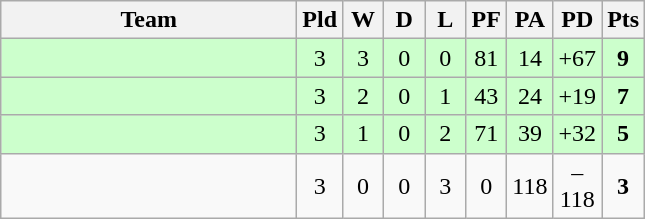<table class="wikitable" style="text-align:center;">
<tr>
<th width=190>Team</th>
<th width=20 abbr="Played">Pld</th>
<th width=20 abbr="Won">W</th>
<th width=20 abbr="Drawn">D</th>
<th width=20 abbr="Lost">L</th>
<th width=20 abbr="Points for">PF</th>
<th width=20 abbr="Points against">PA</th>
<th width=25 abbr="Points difference">PD</th>
<th width=20 abbr="Points">Pts</th>
</tr>
<tr style="background:#ccffcc">
<td align=left></td>
<td>3</td>
<td>3</td>
<td>0</td>
<td>0</td>
<td>81</td>
<td>14</td>
<td>+67</td>
<td><strong>9</strong></td>
</tr>
<tr style="background:#ccffcc">
<td align=left></td>
<td>3</td>
<td>2</td>
<td>0</td>
<td>1</td>
<td>43</td>
<td>24</td>
<td>+19</td>
<td><strong>7</strong></td>
</tr>
<tr style="background:#ccffcc">
<td align=left></td>
<td>3</td>
<td>1</td>
<td>0</td>
<td>2</td>
<td>71</td>
<td>39</td>
<td>+32</td>
<td><strong>5</strong></td>
</tr>
<tr>
<td align=left></td>
<td>3</td>
<td>0</td>
<td>0</td>
<td>3</td>
<td>0</td>
<td>118</td>
<td>–118</td>
<td><strong>3</strong></td>
</tr>
</table>
